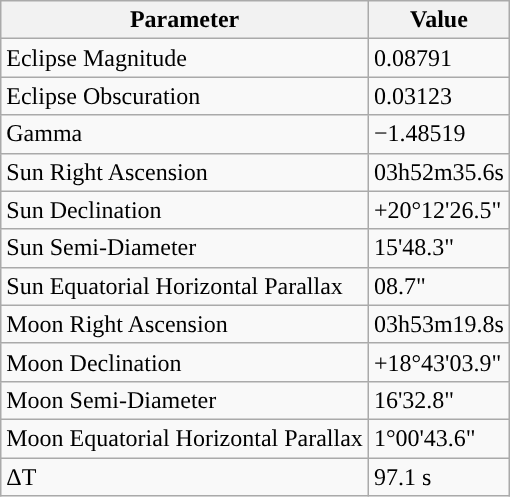<table class="wikitable">
<tr>
<th>Parameter</th>
<th>Value</th>
</tr>
<tr>
<td>Eclipse Magnitude</td>
<td>0.08791</td>
</tr>
<tr>
<td>Eclipse Obscuration</td>
<td>0.03123</td>
</tr>
<tr>
<td>Gamma</td>
<td>−1.48519</td>
</tr>
<tr>
<td>Sun Right Ascension</td>
<td>03h52m35.6s</td>
</tr>
<tr>
<td>Sun Declination</td>
<td>+20°12'26.5"</td>
</tr>
<tr>
<td>Sun Semi-Diameter</td>
<td>15'48.3"</td>
</tr>
<tr>
<td>Sun Equatorial Horizontal Parallax</td>
<td>08.7"</td>
</tr>
<tr>
<td>Moon Right Ascension</td>
<td>03h53m19.8s</td>
</tr>
<tr>
<td>Moon Declination</td>
<td>+18°43'03.9"</td>
</tr>
<tr>
<td>Moon Semi-Diameter</td>
<td>16'32.8"</td>
</tr>
<tr>
<td>Moon Equatorial Horizontal Parallax</td>
<td>1°00'43.6"</td>
</tr>
<tr>
<td>ΔT</td>
<td>97.1 s</td>
</tr>
</table>
